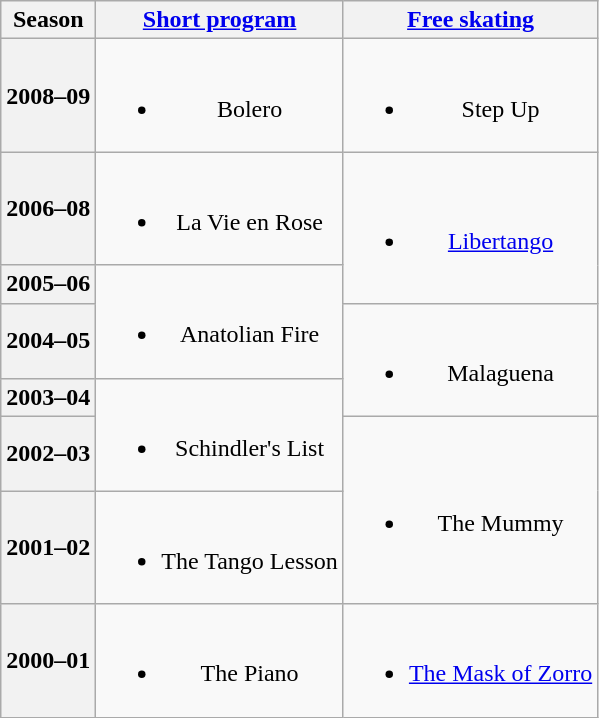<table class=wikitable style=text-align:center>
<tr>
<th>Season</th>
<th><a href='#'>Short program</a></th>
<th><a href='#'>Free skating</a></th>
</tr>
<tr>
<th>2008–09 <br></th>
<td><br><ul><li>Bolero</li></ul></td>
<td><br><ul><li>Step Up</li></ul></td>
</tr>
<tr>
<th>2006–08 <br></th>
<td><br><ul><li>La Vie en Rose <br></li></ul></td>
<td rowspan=2><br><ul><li><a href='#'>Libertango</a> <br></li></ul></td>
</tr>
<tr>
<th>2005–06 <br></th>
<td rowspan=2><br><ul><li>Anatolian Fire <br></li></ul></td>
</tr>
<tr>
<th>2004–05 <br></th>
<td rowspan=2><br><ul><li>Malaguena <br></li></ul></td>
</tr>
<tr>
<th>2003–04 <br></th>
<td rowspan=2><br><ul><li>Schindler's List <br></li></ul></td>
</tr>
<tr>
<th>2002–03 <br></th>
<td rowspan=2><br><ul><li>The Mummy <br></li></ul></td>
</tr>
<tr>
<th>2001–02 <br></th>
<td><br><ul><li>The Tango Lesson</li></ul></td>
</tr>
<tr>
<th>2000–01 <br></th>
<td><br><ul><li>The Piano <br></li></ul></td>
<td><br><ul><li><a href='#'>The Mask of Zorro</a> <br></li></ul></td>
</tr>
</table>
